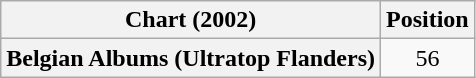<table class="wikitable plainrowheaders" style="text-align:center">
<tr>
<th scope="col">Chart (2002)</th>
<th scope="col">Position</th>
</tr>
<tr>
<th scope="row">Belgian Albums (Ultratop Flanders)</th>
<td>56</td>
</tr>
</table>
